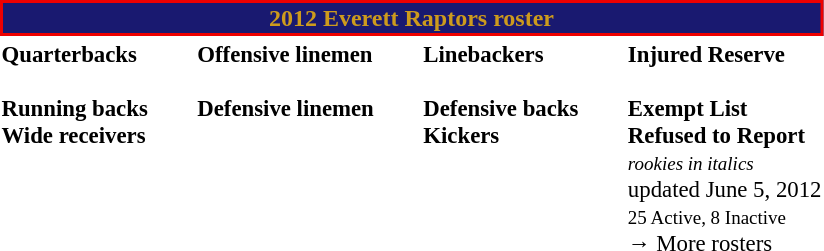<table class="toccolours" style="text-align: left;">
<tr>
<th colspan="7" style="background:#191970; border:2px solid #EE0000; color:#CD9B1D; text-align:center;"><strong>2012 Everett Raptors roster</strong></th>
</tr>
<tr>
<td style="font-size: 95%;vertical-align:top;"><strong>Quarterbacks</strong><br><br><strong>Running backs</strong>
<br><strong>Wide receivers</strong>



</td>
<td style="width: 25px;"></td>
<td style="font-size: 95%;vertical-align:top;"><strong>Offensive linemen</strong><br>




<br><strong>Defensive linemen</strong>



</td>
<td style="width: 25px;"></td>
<td style="font-size: 95%;vertical-align:top;"><strong>Linebackers</strong><br>

<br><strong>Defensive backs</strong>




<br><strong>Kickers</strong>
</td>
<td style="width: 25px;"></td>
<td style="font-size: 95%;vertical-align:top;"><strong>Injured Reserve</strong><br>



<br><strong>Exempt List</strong>

<br><strong>Refused to Report</strong>
<br><small><em>rookies in italics</em></small><br>
 updated June 5, 2012<br>
<small>25 Active, 8 Inactive</small><br>→ More rosters</td>
</tr>
<tr>
</tr>
</table>
